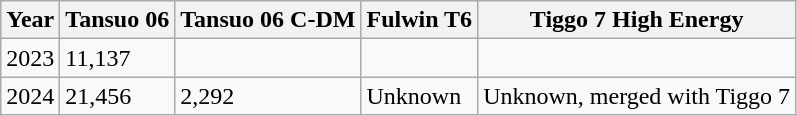<table class="wikitable">
<tr>
<th>Year</th>
<th>Tansuo 06</th>
<th>Tansuo 06 C-DM</th>
<th>Fulwin T6</th>
<th>Tiggo 7 High Energy</th>
</tr>
<tr>
<td>2023</td>
<td>11,137</td>
<td></td>
<td></td>
<td></td>
</tr>
<tr>
<td>2024</td>
<td>21,456</td>
<td>2,292</td>
<td>Unknown</td>
<td>Unknown, merged with Tiggo 7</td>
</tr>
</table>
